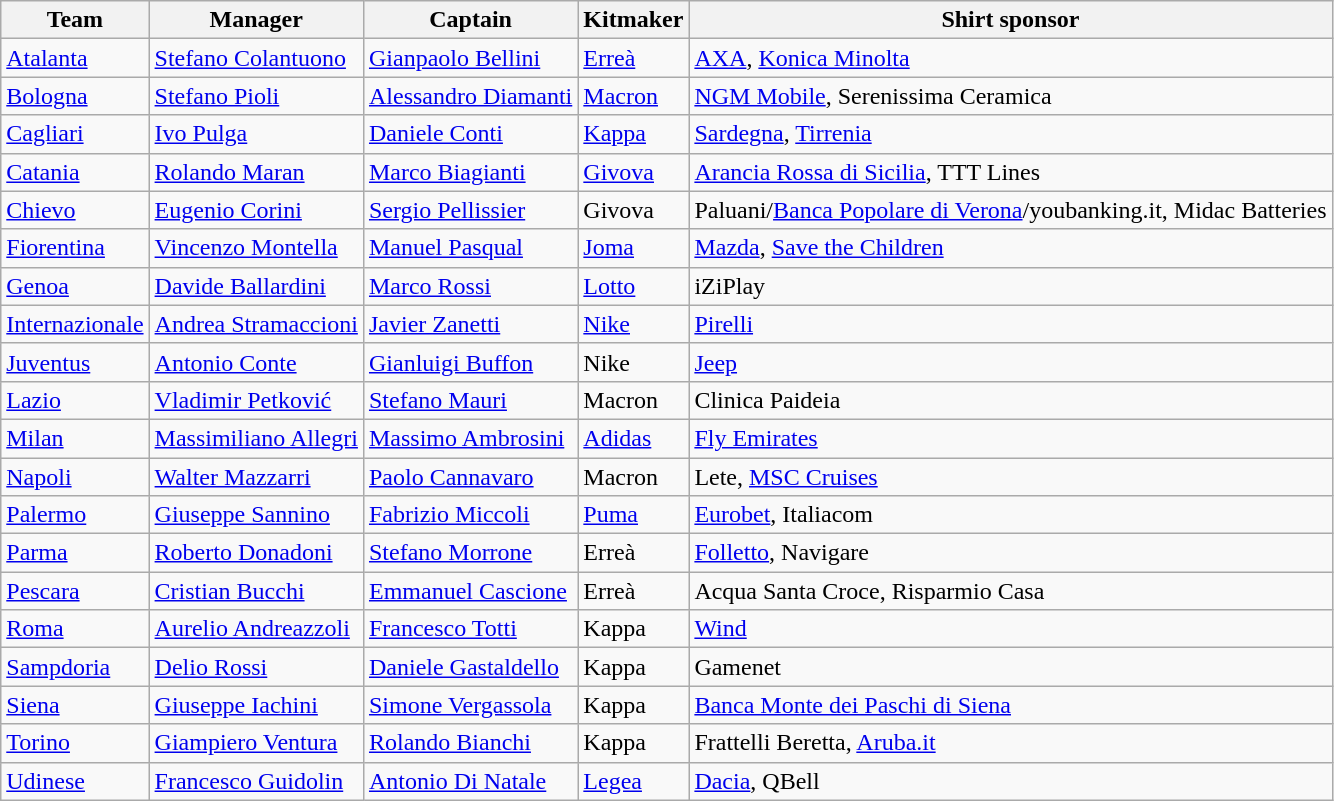<table class="wikitable sortable">
<tr>
<th>Team</th>
<th>Manager</th>
<th>Captain</th>
<th>Kitmaker</th>
<th>Shirt sponsor</th>
</tr>
<tr>
<td><a href='#'>Atalanta</a></td>
<td> <a href='#'>Stefano Colantuono</a></td>
<td> <a href='#'>Gianpaolo Bellini</a></td>
<td><a href='#'>Erreà</a></td>
<td><a href='#'>AXA</a>, <a href='#'>Konica Minolta</a></td>
</tr>
<tr>
<td><a href='#'>Bologna</a></td>
<td> <a href='#'>Stefano Pioli</a></td>
<td> <a href='#'>Alessandro Diamanti</a></td>
<td><a href='#'>Macron</a></td>
<td><a href='#'>NGM Mobile</a>, Serenissima Ceramica</td>
</tr>
<tr>
<td><a href='#'>Cagliari</a></td>
<td> <a href='#'>Ivo Pulga</a></td>
<td> <a href='#'>Daniele Conti</a></td>
<td><a href='#'>Kappa</a></td>
<td><a href='#'>Sardegna</a>, <a href='#'>Tirrenia</a></td>
</tr>
<tr>
<td><a href='#'>Catania</a></td>
<td> <a href='#'>Rolando Maran</a></td>
<td> <a href='#'>Marco Biagianti</a></td>
<td><a href='#'>Givova</a></td>
<td><a href='#'>Arancia Rossa di Sicilia</a>, TTT Lines</td>
</tr>
<tr>
<td><a href='#'>Chievo</a></td>
<td> <a href='#'>Eugenio Corini</a></td>
<td> <a href='#'>Sergio Pellissier</a></td>
<td>Givova</td>
<td>Paluani/<a href='#'>Banca Popolare di Verona</a>/youbanking.it, Midac Batteries</td>
</tr>
<tr>
<td><a href='#'>Fiorentina</a></td>
<td> <a href='#'>Vincenzo Montella</a></td>
<td> <a href='#'>Manuel Pasqual</a></td>
<td><a href='#'>Joma</a></td>
<td><a href='#'>Mazda</a>, <a href='#'>Save the Children</a></td>
</tr>
<tr>
<td><a href='#'>Genoa</a></td>
<td> <a href='#'>Davide Ballardini</a></td>
<td> <a href='#'>Marco Rossi</a></td>
<td><a href='#'>Lotto</a></td>
<td>iZiPlay</td>
</tr>
<tr>
<td><a href='#'>Internazionale</a></td>
<td> <a href='#'>Andrea Stramaccioni</a></td>
<td> <a href='#'>Javier Zanetti</a></td>
<td><a href='#'>Nike</a></td>
<td><a href='#'>Pirelli</a></td>
</tr>
<tr>
<td><a href='#'>Juventus</a></td>
<td> <a href='#'>Antonio Conte</a></td>
<td> <a href='#'>Gianluigi Buffon</a></td>
<td>Nike</td>
<td><a href='#'>Jeep</a></td>
</tr>
<tr>
<td><a href='#'>Lazio</a></td>
<td> <a href='#'>Vladimir Petković</a></td>
<td> <a href='#'>Stefano Mauri</a></td>
<td>Macron</td>
<td>Clinica Paideia</td>
</tr>
<tr>
<td><a href='#'>Milan</a></td>
<td> <a href='#'>Massimiliano Allegri</a></td>
<td> <a href='#'>Massimo Ambrosini</a></td>
<td><a href='#'>Adidas</a></td>
<td><a href='#'>Fly Emirates</a></td>
</tr>
<tr>
<td><a href='#'>Napoli</a></td>
<td> <a href='#'>Walter Mazzarri</a></td>
<td> <a href='#'>Paolo Cannavaro</a></td>
<td>Macron</td>
<td>Lete, <a href='#'>MSC Cruises</a></td>
</tr>
<tr>
<td><a href='#'>Palermo</a></td>
<td> <a href='#'>Giuseppe Sannino</a></td>
<td> <a href='#'>Fabrizio Miccoli</a></td>
<td><a href='#'>Puma</a></td>
<td><a href='#'>Eurobet</a>, Italiacom</td>
</tr>
<tr>
<td><a href='#'>Parma</a></td>
<td> <a href='#'>Roberto Donadoni</a></td>
<td> <a href='#'>Stefano Morrone</a></td>
<td>Erreà</td>
<td><a href='#'>Folletto</a>, Navigare</td>
</tr>
<tr>
<td><a href='#'>Pescara</a></td>
<td> <a href='#'>Cristian Bucchi</a></td>
<td> <a href='#'>Emmanuel Cascione</a></td>
<td>Erreà</td>
<td>Acqua Santa Croce, Risparmio Casa</td>
</tr>
<tr>
<td><a href='#'>Roma</a></td>
<td> <a href='#'>Aurelio Andreazzoli</a></td>
<td> <a href='#'>Francesco Totti</a></td>
<td>Kappa</td>
<td><a href='#'>Wind</a></td>
</tr>
<tr>
<td><a href='#'>Sampdoria</a></td>
<td> <a href='#'>Delio Rossi</a></td>
<td> <a href='#'>Daniele Gastaldello</a></td>
<td>Kappa</td>
<td>Gamenet</td>
</tr>
<tr>
<td><a href='#'>Siena</a></td>
<td> <a href='#'>Giuseppe Iachini</a></td>
<td> <a href='#'>Simone Vergassola</a></td>
<td>Kappa</td>
<td><a href='#'>Banca Monte dei Paschi di Siena</a></td>
</tr>
<tr>
<td><a href='#'>Torino</a></td>
<td> <a href='#'>Giampiero Ventura</a></td>
<td> <a href='#'>Rolando Bianchi</a></td>
<td>Kappa</td>
<td>Frattelli Beretta, <a href='#'>Aruba.it</a></td>
</tr>
<tr>
<td><a href='#'>Udinese</a></td>
<td> <a href='#'>Francesco Guidolin</a></td>
<td> <a href='#'>Antonio Di Natale</a></td>
<td><a href='#'>Legea</a></td>
<td><a href='#'>Dacia</a>, QBell</td>
</tr>
</table>
